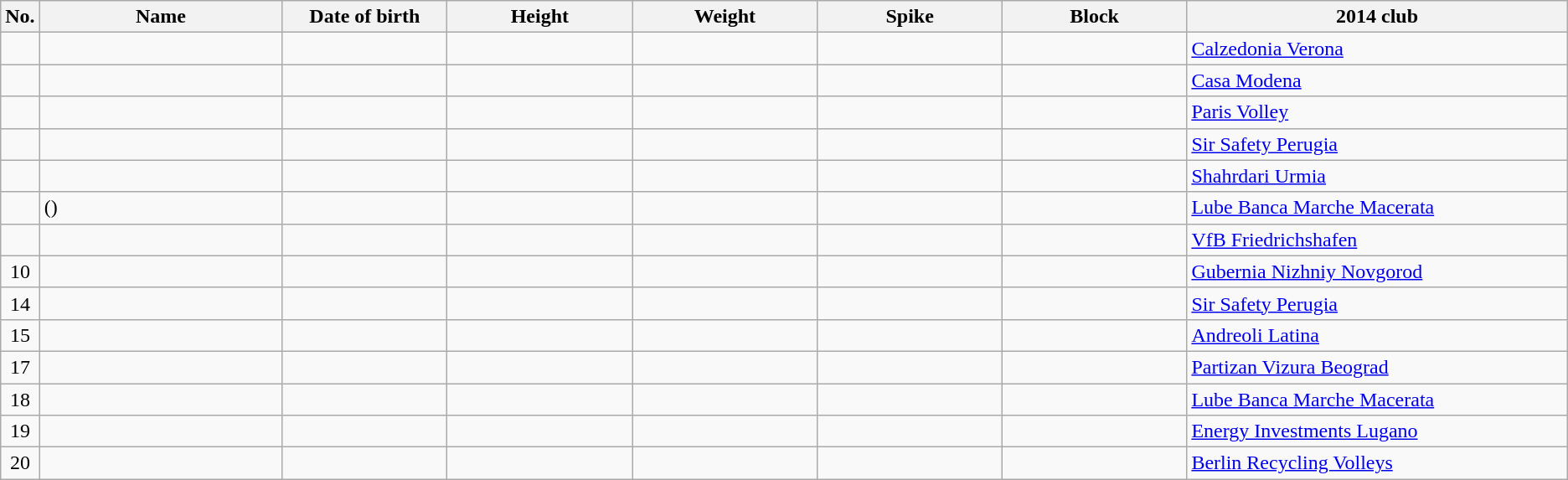<table class="wikitable sortable" style="font-size:100%; text-align:center;">
<tr>
<th>No.</th>
<th style="width:12em">Name</th>
<th style="width:8em">Date of birth</th>
<th style="width:9em">Height</th>
<th style="width:9em">Weight</th>
<th style="width:9em">Spike</th>
<th style="width:9em">Block</th>
<th style="width:19em">2014 club</th>
</tr>
<tr>
<td></td>
<td align=left></td>
<td align=right></td>
<td></td>
<td></td>
<td></td>
<td></td>
<td align=left> <a href='#'>Calzedonia Verona</a></td>
</tr>
<tr>
<td></td>
<td align=left></td>
<td align=right></td>
<td></td>
<td></td>
<td></td>
<td></td>
<td align=left> <a href='#'>Casa Modena</a></td>
</tr>
<tr>
<td></td>
<td align=left></td>
<td align=right></td>
<td></td>
<td></td>
<td></td>
<td></td>
<td align=left> <a href='#'>Paris Volley</a></td>
</tr>
<tr>
<td></td>
<td align=left></td>
<td align=right></td>
<td></td>
<td></td>
<td></td>
<td></td>
<td align=left> <a href='#'>Sir Safety Perugia</a></td>
</tr>
<tr>
<td></td>
<td align=left></td>
<td align=right></td>
<td></td>
<td></td>
<td></td>
<td></td>
<td align=left> <a href='#'>Shahrdari Urmia</a></td>
</tr>
<tr>
<td></td>
<td align=left> ()</td>
<td align=right></td>
<td></td>
<td></td>
<td></td>
<td></td>
<td align=left> <a href='#'>Lube Banca Marche Macerata</a></td>
</tr>
<tr>
<td></td>
<td align=left></td>
<td align=right></td>
<td></td>
<td></td>
<td></td>
<td></td>
<td align=left> <a href='#'>VfB Friedrichshafen</a></td>
</tr>
<tr>
<td>10</td>
<td align=left></td>
<td align=right></td>
<td></td>
<td></td>
<td></td>
<td></td>
<td align=left> <a href='#'>Gubernia Nizhniy Novgorod</a></td>
</tr>
<tr>
<td>14</td>
<td align=left></td>
<td align=right></td>
<td></td>
<td></td>
<td></td>
<td></td>
<td align=left> <a href='#'>Sir Safety Perugia</a></td>
</tr>
<tr>
<td>15</td>
<td align=left></td>
<td align=right></td>
<td></td>
<td></td>
<td></td>
<td></td>
<td align=left> <a href='#'>Andreoli Latina</a></td>
</tr>
<tr>
<td>17</td>
<td align=left></td>
<td align=right></td>
<td></td>
<td></td>
<td></td>
<td></td>
<td align=left> <a href='#'>Partizan Vizura Beograd</a></td>
</tr>
<tr>
<td>18</td>
<td align=left></td>
<td align=right></td>
<td></td>
<td></td>
<td></td>
<td></td>
<td align=left> <a href='#'>Lube Banca Marche Macerata</a></td>
</tr>
<tr>
<td>19</td>
<td align=left></td>
<td align=right></td>
<td></td>
<td></td>
<td></td>
<td></td>
<td align=left> <a href='#'>Energy Investments Lugano</a></td>
</tr>
<tr>
<td>20</td>
<td align=left></td>
<td align=right></td>
<td></td>
<td></td>
<td></td>
<td></td>
<td align=left> <a href='#'>Berlin Recycling Volleys</a></td>
</tr>
</table>
